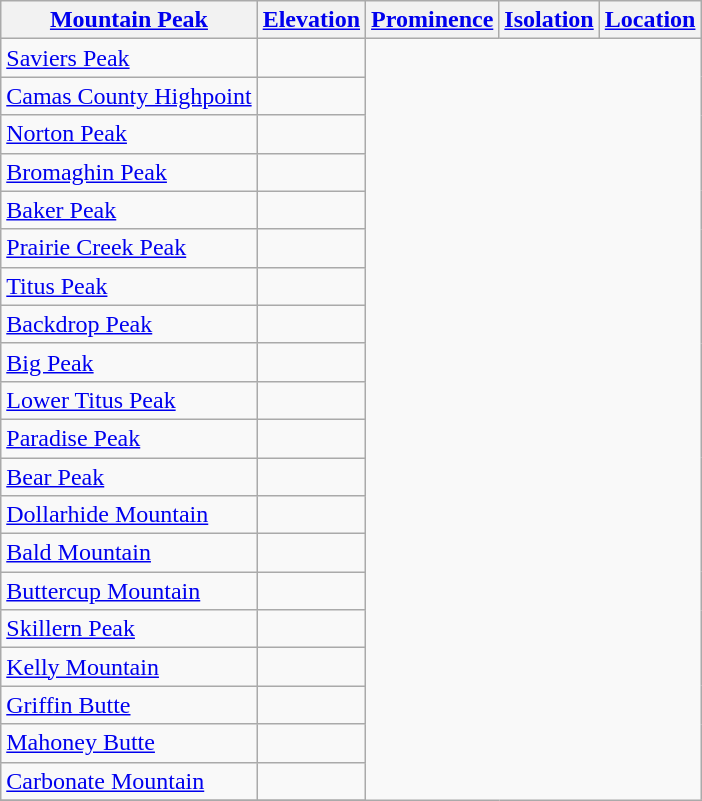<table class="wikitable sortable">
<tr>
<th><a href='#'>Mountain Peak</a></th>
<th><a href='#'>Elevation</a></th>
<th><a href='#'>Prominence</a></th>
<th><a href='#'>Isolation</a></th>
<th><a href='#'>Location</a></th>
</tr>
<tr>
<td><a href='#'>Saviers Peak</a><br></td>
<td></td>
</tr>
<tr>
<td><a href='#'>Camas County Highpoint</a><br></td>
<td></td>
</tr>
<tr>
<td><a href='#'>Norton Peak</a><br></td>
<td></td>
</tr>
<tr>
<td><a href='#'>Bromaghin Peak</a><br></td>
<td></td>
</tr>
<tr>
<td><a href='#'>Baker Peak</a><br></td>
<td></td>
</tr>
<tr>
<td><a href='#'>Prairie Creek Peak</a><br></td>
<td></td>
</tr>
<tr>
<td><a href='#'>Titus Peak</a><br></td>
<td></td>
</tr>
<tr>
<td><a href='#'>Backdrop Peak</a><br></td>
<td></td>
</tr>
<tr>
<td><a href='#'>Big Peak</a><br></td>
<td></td>
</tr>
<tr>
<td><a href='#'>Lower Titus Peak</a><br></td>
<td></td>
</tr>
<tr>
<td><a href='#'>Paradise Peak</a><br></td>
<td></td>
</tr>
<tr>
<td><a href='#'>Bear Peak</a><br></td>
<td></td>
</tr>
<tr>
<td><a href='#'>Dollarhide Mountain</a><br></td>
<td></td>
</tr>
<tr>
<td><a href='#'>Bald Mountain</a><br></td>
<td></td>
</tr>
<tr>
<td><a href='#'>Buttercup Mountain</a><br></td>
<td></td>
</tr>
<tr>
<td><a href='#'>Skillern Peak</a><br></td>
<td></td>
</tr>
<tr>
<td><a href='#'>Kelly Mountain</a><br></td>
<td></td>
</tr>
<tr>
<td><a href='#'>Griffin Butte</a><br></td>
<td></td>
</tr>
<tr>
<td><a href='#'>Mahoney Butte</a><br></td>
<td></td>
</tr>
<tr>
<td><a href='#'>Carbonate Mountain</a><br></td>
<td></td>
</tr>
<tr>
</tr>
</table>
